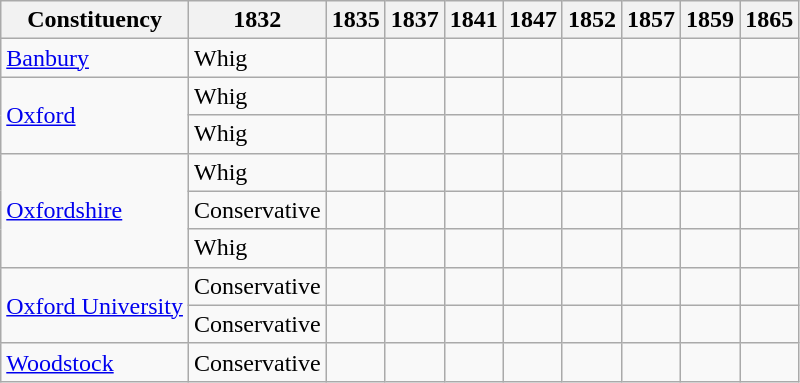<table class=wikitable sortable>
<tr>
<th>Constituency</th>
<th>1832</th>
<th>1835</th>
<th>1837</th>
<th>1841</th>
<th>1847</th>
<th>1852</th>
<th>1857</th>
<th>1859</th>
<th>1865</th>
</tr>
<tr>
<td><a href='#'>Banbury</a></td>
<td bgcolor=>Whig</td>
<td></td>
<td></td>
<td></td>
<td></td>
<td></td>
<td></td>
<td></td>
<td></td>
</tr>
<tr>
<td rowspan=2><a href='#'>Oxford</a></td>
<td bgcolor=>Whig</td>
<td></td>
<td></td>
<td></td>
<td></td>
<td></td>
<td></td>
<td></td>
<td></td>
</tr>
<tr>
<td bgcolor=>Whig</td>
<td></td>
<td></td>
<td></td>
<td></td>
<td></td>
<td></td>
<td></td>
<td></td>
</tr>
<tr>
<td rowspan=3><a href='#'>Oxfordshire</a></td>
<td bgcolor=>Whig</td>
<td></td>
<td></td>
<td></td>
<td></td>
<td></td>
<td></td>
<td></td>
<td></td>
</tr>
<tr>
<td bgcolor=>Conservative</td>
<td></td>
<td></td>
<td></td>
<td></td>
<td></td>
<td></td>
<td></td>
<td></td>
</tr>
<tr>
<td bgcolor=>Whig</td>
<td></td>
<td></td>
<td></td>
<td></td>
<td></td>
<td></td>
<td></td>
<td></td>
</tr>
<tr>
<td rowspan=2><a href='#'>Oxford University</a></td>
<td bgcolor=>Conservative</td>
<td></td>
<td></td>
<td></td>
<td></td>
<td></td>
<td></td>
<td></td>
<td></td>
</tr>
<tr>
<td bgcolor=>Conservative</td>
<td></td>
<td></td>
<td></td>
<td></td>
<td></td>
<td></td>
<td></td>
<td></td>
</tr>
<tr>
<td><a href='#'>Woodstock</a></td>
<td bgcolor=>Conservative</td>
<td></td>
<td></td>
<td></td>
<td></td>
<td></td>
<td></td>
<td></td>
<td></td>
</tr>
</table>
